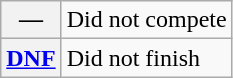<table class="wikitable">
<tr>
<th scope="row">—</th>
<td>Did not compete</td>
</tr>
<tr>
<th scope="row"><a href='#'>DNF</a></th>
<td>Did not finish</td>
</tr>
</table>
